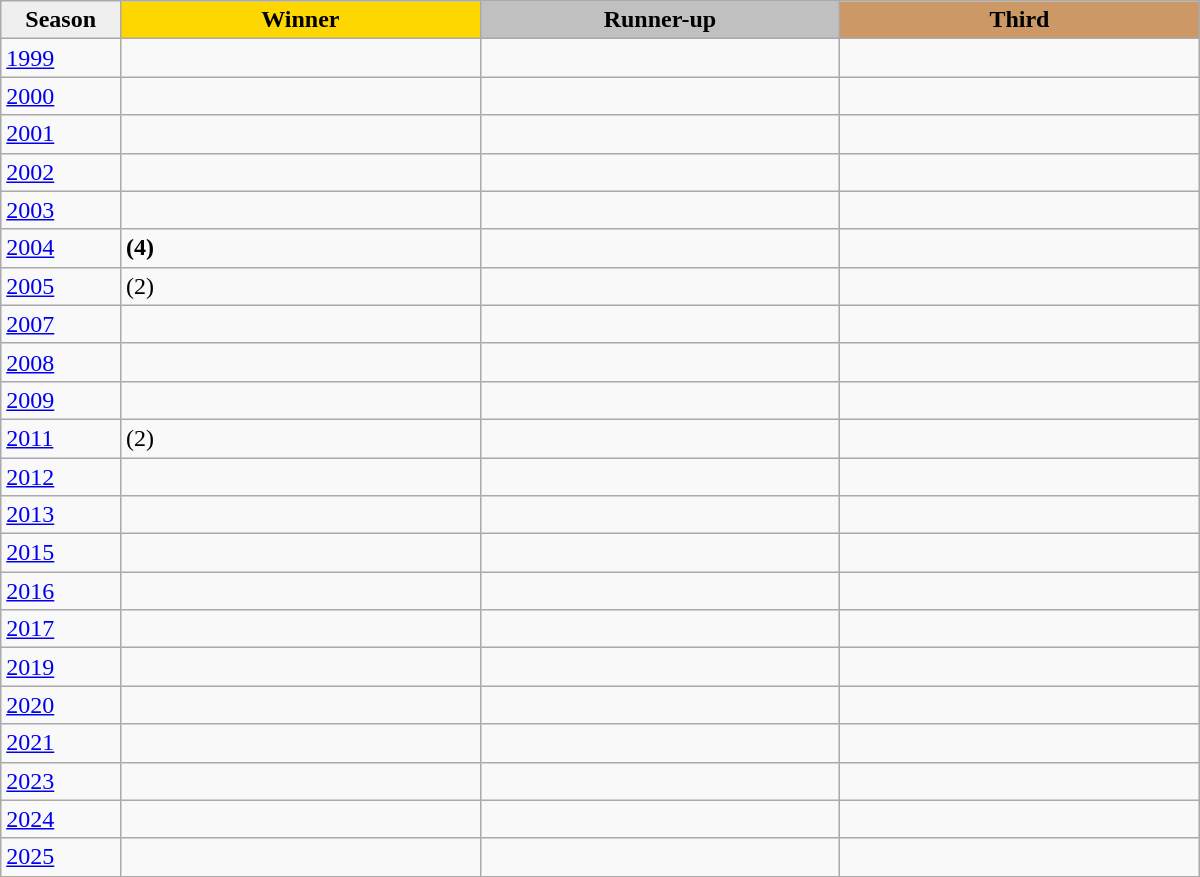<table class="wikitable sortable" style="width:800px;">
<tr>
<th style="width:10%; background:#efefef;">Season</th>
<th style="width:30%; background:gold">Winner</th>
<th style="width:30%; background:silver">Runner-up</th>
<th style="width:30%; background:#CC9966">Third</th>
</tr>
<tr>
<td><a href='#'>1999</a></td>
<td></td>
<td></td>
<td></td>
</tr>
<tr>
<td><a href='#'>2000</a></td>
<td></td>
<td></td>
<td></td>
</tr>
<tr>
<td><a href='#'>2001</a></td>
<td></td>
<td></td>
<td></td>
</tr>
<tr>
<td><a href='#'>2002</a></td>
<td></td>
<td></td>
<td></td>
</tr>
<tr>
<td><a href='#'>2003</a></td>
<td></td>
<td></td>
<td></td>
</tr>
<tr>
<td><a href='#'>2004</a></td>
<td> <strong>(4)</strong></td>
<td></td>
<td></td>
</tr>
<tr>
<td><a href='#'>2005</a></td>
<td> (2)</td>
<td></td>
<td></td>
</tr>
<tr>
<td><a href='#'>2007</a></td>
<td></td>
<td></td>
<td></td>
</tr>
<tr>
<td><a href='#'>2008</a></td>
<td></td>
<td></td>
<td></td>
</tr>
<tr>
<td><a href='#'>2009</a></td>
<td></td>
<td></td>
<td></td>
</tr>
<tr>
<td><a href='#'>2011</a></td>
<td> (2)</td>
<td></td>
<td></td>
</tr>
<tr>
<td><a href='#'>2012</a></td>
<td></td>
<td></td>
<td></td>
</tr>
<tr>
<td><a href='#'>2013</a></td>
<td></td>
<td></td>
<td></td>
</tr>
<tr>
<td><a href='#'>2015</a></td>
<td></td>
<td></td>
<td></td>
</tr>
<tr>
<td><a href='#'>2016</a></td>
<td></td>
<td></td>
<td></td>
</tr>
<tr>
<td><a href='#'>2017</a></td>
<td></td>
<td></td>
<td></td>
</tr>
<tr>
<td><a href='#'>2019</a></td>
<td></td>
<td></td>
<td></td>
</tr>
<tr>
<td><a href='#'>2020</a></td>
<td></td>
<td></td>
<td></td>
</tr>
<tr>
<td><a href='#'>2021</a></td>
<td></td>
<td></td>
<td></td>
</tr>
<tr>
<td><a href='#'>2023</a></td>
<td></td>
<td></td>
<td></td>
</tr>
<tr>
<td><a href='#'>2024</a></td>
<td></td>
<td></td>
<td></td>
</tr>
<tr>
<td><a href='#'>2025</a></td>
<td></td>
<td></td>
<td></td>
</tr>
</table>
